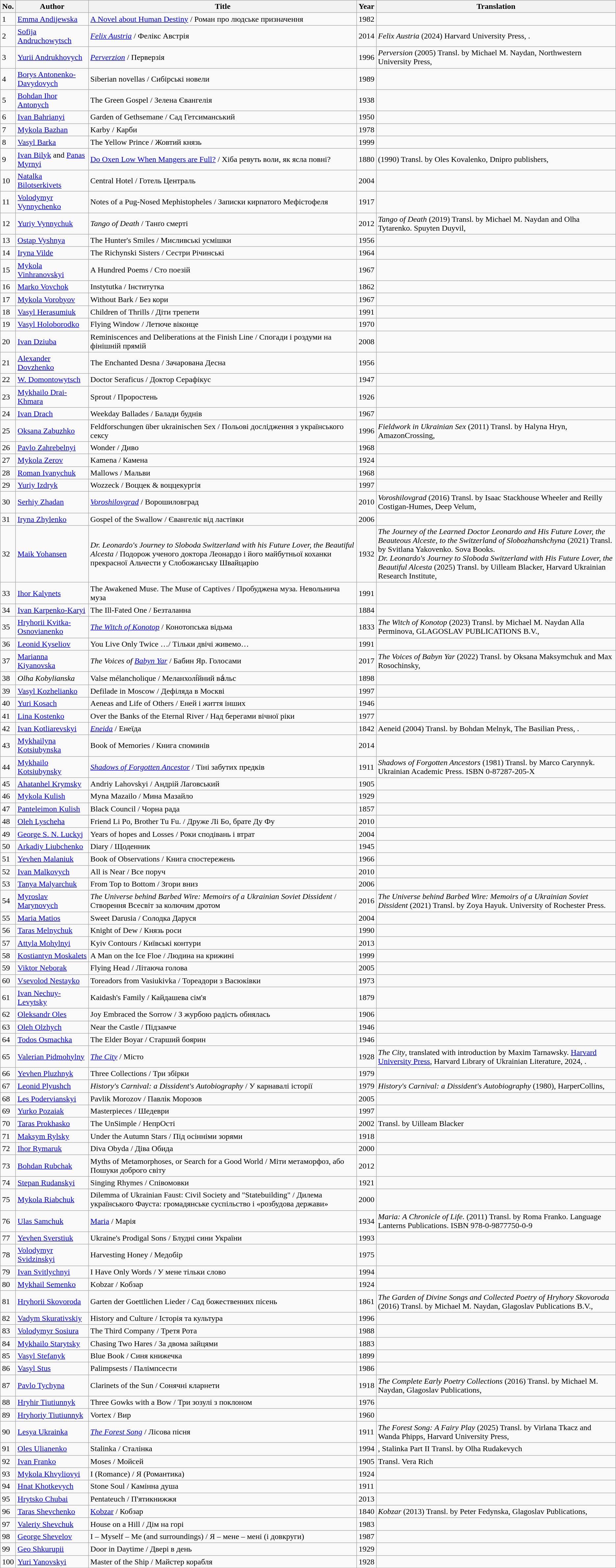<table class="wikitable">
<tr>
<th>No.</th>
<th>Author</th>
<th>Title</th>
<th>Year</th>
<th>Translation</th>
</tr>
<tr>
<td>1</td>
<td><a href='#'>Emma Andijewska</a></td>
<td><a href='#'>A Novel about Human Destiny</a> / Роман про людське призначення</td>
<td>1982</td>
<td></td>
</tr>
<tr>
<td>2</td>
<td><a href='#'>Sofija Andruchowytsch</a></td>
<td><a href='#'><em>Felix Austria</em></a> / Фелікс Австрія</td>
<td>2014</td>
<td><em>Felix Austria</em> (2024) Harvard University Press, .</td>
</tr>
<tr>
<td>3</td>
<td><a href='#'>Yurii Andrukhovych</a></td>
<td><em><a href='#'>Perverzion</a></em> / Перверзія</td>
<td>1996</td>
<td><em>Perversion</em> (2005) Transl. by Michael M. Naydan,                                                                      Northwestern University Press, </td>
</tr>
<tr>
<td>4</td>
<td><a href='#'>Borys Antonenko-Davydovych</a></td>
<td>Siberian novellas / Сибірські новели</td>
<td>1989</td>
<td></td>
</tr>
<tr>
<td>5</td>
<td><a href='#'>Bohdan Ihor Antonych</a></td>
<td>The Green Gospel / Зелена Євангелія</td>
<td>1938</td>
<td></td>
</tr>
<tr>
<td>6</td>
<td><a href='#'>Ivan Bahrianyi</a></td>
<td>Garden of Gethsemane / Сад Гетсиманський</td>
<td>1950</td>
<td></td>
</tr>
<tr>
<td>7</td>
<td><a href='#'>Mykola Bazhan</a></td>
<td>Karby / Карби</td>
<td>1978</td>
<td></td>
</tr>
<tr>
<td>8</td>
<td><a href='#'>Vasyl Barka</a></td>
<td>The Yellow Prince / Жовтий князь</td>
<td>1999</td>
<td></td>
</tr>
<tr>
<td>9</td>
<td><a href='#'>Ivan Bilyk</a> and <a href='#'>Panas Myrnyi</a></td>
<td><a href='#'>Do Oxen Low When Mangers are Full?</a> / Хіба ревуть воли, як ясла повні?</td>
<td>1880</td>
<td> (1990) Transl. by Oles Kovalenko, Dnipro publishers, </td>
</tr>
<tr>
<td>10</td>
<td><a href='#'>Natalka Bilotserkivets</a></td>
<td>Central Hotel / Готель Централь</td>
<td>2004</td>
<td></td>
</tr>
<tr>
<td>11</td>
<td><a href='#'>Volodymyr Vynnychenko</a></td>
<td>Notes of a Pug-Nosed Mephistopheles  / Записки кирпатого Мефістофеля</td>
<td>1917</td>
<td></td>
</tr>
<tr>
<td>12</td>
<td><a href='#'>Yuriy Vynnychuk</a></td>
<td><em>Tango of Death</em> / Танґо смерті</td>
<td>2012</td>
<td><em>Tango of Death</em> (2019) Transl. by Michael M. Naydan and Olha Tytarenko. Spuyten Duyvil, </td>
</tr>
<tr>
<td>13</td>
<td><a href='#'>Ostap Vyshnya</a></td>
<td>The Hunter's Smiles / Мисливські усмішки</td>
<td>1956</td>
<td></td>
</tr>
<tr>
<td>14</td>
<td><a href='#'>Iryna Vilde</a></td>
<td>The Richynski Sisters / Сестри Річинські</td>
<td>1964</td>
<td></td>
</tr>
<tr>
<td>15</td>
<td><a href='#'>Mykola Vinhranovskyi</a></td>
<td>A Hundred Poems / Сто поезій</td>
<td>1967</td>
<td></td>
</tr>
<tr>
<td>16</td>
<td><a href='#'>Marko Vovchok</a></td>
<td>Instytutka / Інститутка</td>
<td>1862</td>
<td></td>
</tr>
<tr>
<td>17</td>
<td><a href='#'>Mykola Vorobyov</a></td>
<td>Without Bark / Без кори</td>
<td>1967</td>
<td></td>
</tr>
<tr>
<td>18</td>
<td><a href='#'>Vasyl Herasumiuk</a></td>
<td>Children of Thrills / Діти трепети</td>
<td>1991</td>
<td></td>
</tr>
<tr>
<td>19</td>
<td><a href='#'>Vasyl Holoborodko</a></td>
<td>Flying Window / Летюче віконце</td>
<td>1970</td>
<td></td>
</tr>
<tr>
<td>20</td>
<td><a href='#'>Ivan Dziuba</a></td>
<td>Reminiscences and Deliberations at the Finish Line / Спогади і роздуми на фінішній прямій</td>
<td>2008</td>
<td></td>
</tr>
<tr>
<td>21</td>
<td><a href='#'>Alexander Dovzhenko</a></td>
<td>The Enchanted Desna / Зачарована Десна</td>
<td>1956</td>
<td></td>
</tr>
<tr>
<td>22</td>
<td><a href='#'>W. Domontowytsch</a></td>
<td>Doctor Seraficus / Доктор Серафікус</td>
<td>1947</td>
<td></td>
</tr>
<tr>
<td>23</td>
<td><a href='#'>Mykhailo Drai-Khmara</a></td>
<td>Sprout / Проростень</td>
<td>1926</td>
<td></td>
</tr>
<tr>
<td>24</td>
<td><a href='#'>Ivan Drach</a></td>
<td>Weekday Ballades / Балади буднів</td>
<td>1967</td>
<td></td>
</tr>
<tr>
<td>25</td>
<td><a href='#'>Oksana Zabuzhko</a></td>
<td>Feldforschungen über ukrainischen Sex / Польові дослідження з українського сексу</td>
<td>1996</td>
<td><em>Fieldwork in Ukrainian Sex</em> (2011) Transl. by Halyna Hryn, AmazonCrossing, </td>
</tr>
<tr>
<td>26</td>
<td><a href='#'>Pavlo Zahrebelnyi</a></td>
<td>Wonder / Дивo</td>
<td>1968</td>
<td></td>
</tr>
<tr>
<td>27</td>
<td><a href='#'>Mykola Zerov</a></td>
<td>Kamena / Камена</td>
<td>1924</td>
<td></td>
</tr>
<tr>
<td>28</td>
<td><a href='#'>Roman Ivanychuk</a></td>
<td>Mallows / Мальви</td>
<td>1968</td>
<td></td>
</tr>
<tr>
<td>29</td>
<td><a href='#'>Yuriy Izdryk</a></td>
<td>Wozzeck / Воццек & воццекургія</td>
<td>1997</td>
<td></td>
</tr>
<tr>
<td>30</td>
<td><a href='#'>Serhiy Zhadan</a></td>
<td><em><a href='#'>Voroshilovgrad</a></em> / Ворошиловград</td>
<td>2010</td>
<td><em>Voroshilovgrad</em> (2016) Transl. by Isaac Stackhouse Wheeler and Reilly Costigan-Humes, Deep Velum, </td>
</tr>
<tr>
<td>31</td>
<td><a href='#'>Iryna Zhylenko</a></td>
<td>Gospel of the Swallow / Євангеліє від ластівки</td>
<td>2006</td>
<td></td>
</tr>
<tr>
<td>32</td>
<td><a href='#'>Maik Yohansen</a></td>
<td><em>Dr. Leonardo's Journey to Sloboda Switzerland with his Future Lover, the Beautiful Alcesta</em> / Подорож ученого доктора Леонардо і його майбутньої коханки прекрасної Альчести у Слобожанську Швайцарію</td>
<td>1932</td>
<td><em>The Journey of the Learned Doctor Leonardo and His Future Lover, the Beauteous Alceste, to the Switzerland of Slobozhanshchyna</em> (2021) Transl. by Svitlana Yakovenko. Sova Books. <br><em>Dr. Leonardo's Journey to Sloboda Switzerland with His Future Lover, the Beautiful Alcesta</em> (2025) Transl. by Uilleam Blacker, Harvard Ukrainian Research Institute,                                                     </td>
</tr>
<tr>
<td>33</td>
<td><a href='#'>Ihor Kalynets</a></td>
<td>The Awakened Muse. The Muse of Captives  / Пробуджена муза. Невольнича муза</td>
<td>1991</td>
<td></td>
</tr>
<tr>
<td>34</td>
<td><a href='#'>Ivan Karpenko-Karyi</a></td>
<td>The Ill-Fated One / Безталанна</td>
<td>1884</td>
<td></td>
</tr>
<tr>
<td>35</td>
<td><a href='#'>Hryhorii Kvitka-Osnovianenko</a></td>
<td><em><a href='#'>The Witch of Konotop</a></em> / Конотопська відьма</td>
<td>1833</td>
<td><em>The Witch of Konotop</em> (2023) Transl. by Michael M. Naydan Alla Perminova, GLAGOSLAV PUBLICATIONS B.V., </td>
</tr>
<tr>
<td>36</td>
<td><a href='#'>Leonid Kyseliov</a></td>
<td>You Live Only Twice …/ Тільки двічі живемо…</td>
<td>1991</td>
<td></td>
</tr>
<tr>
<td>37</td>
<td><a href='#'>Marianna Kiyanovska</a></td>
<td><em>The Voices of <a href='#'>Babyn Yar</a></em> / Бабин Яр. Голосами</td>
<td>2017</td>
<td><em>The Voices of Babyn Yar</em> (2022) Transl. by Oksana Maksymchuk and Max Rosochinsky, </td>
</tr>
<tr>
<td>38</td>
<td><em>Olha Kobylianska</em></td>
<td>Valse mélancholique / Меланхолі́йний ва́льс</td>
<td>1898</td>
<td></td>
</tr>
<tr>
<td>39</td>
<td><a href='#'>Vasyl Kozhelianko</a></td>
<td>Defilade in Moscow / Дефіляда в Москві</td>
<td>1997</td>
<td></td>
</tr>
<tr>
<td>40</td>
<td><a href='#'>Yuri Kosach</a></td>
<td>Aeneas and Life of Others / Еней і життя інших</td>
<td>1946</td>
<td></td>
</tr>
<tr>
<td>41</td>
<td><a href='#'>Lina Kostenko</a></td>
<td>Over the Banks of the Eternal River / Над берегами вічної ріки</td>
<td>1977</td>
<td></td>
</tr>
<tr>
<td>42</td>
<td><a href='#'>Ivan Kotliarevskyi</a></td>
<td><em><a href='#'>Eneida</a></em> / Енеїда</td>
<td>1842</td>
<td>Aeneid (2004) Transl. by Bohdan Melnyk, The Basilian Press, .</td>
</tr>
<tr>
<td>43</td>
<td><a href='#'>Mykhailyna Kotsiubynska</a></td>
<td>Book of Memories / Книга споминів</td>
<td>2014</td>
<td></td>
</tr>
<tr>
<td>44</td>
<td><a href='#'>Mykhailo Kotsiubynsky</a></td>
<td><a href='#'><em>Shadows of Forgotten Ancestor</em></a> / Тіні забутих предків</td>
<td>1911</td>
<td><em>Shadows of Forgotten Ancestors</em> (1981) Transl. by Marco Carynnyk. Ukrainian Academic Press. ISBN 0-87287-205-X</td>
</tr>
<tr>
<td>45</td>
<td><a href='#'>Ahatanhel Krymsky</a></td>
<td>Andriy Lahovskyi / Андрій Лаговський</td>
<td>1905</td>
<td></td>
</tr>
<tr>
<td>46</td>
<td><a href='#'>Mykola Kulish</a></td>
<td>Myna Mazailo / Мина Мазайло</td>
<td>1929</td>
<td></td>
</tr>
<tr>
<td>47</td>
<td><a href='#'>Panteleimon Kulish</a></td>
<td>Black Council / Чорна рада</td>
<td>1857</td>
<td></td>
</tr>
<tr>
<td>48</td>
<td><a href='#'>Oleh Lyscheha</a></td>
<td>Friend Li Po, Brother Tu Fu. / Друже Лі Бо, брате Ду Фу</td>
<td>2010</td>
<td></td>
</tr>
<tr>
<td>49</td>
<td><a href='#'>George S. N. Luckyj</a></td>
<td>Years of hopes and Losses / Роки сподівань і втрат</td>
<td>2004</td>
<td></td>
</tr>
<tr>
<td>50</td>
<td><a href='#'>Arkadiy Liubchenko</a></td>
<td>Diary / Щоденник</td>
<td>1945</td>
<td></td>
</tr>
<tr>
<td>51</td>
<td><a href='#'>Yevhen Malaniuk</a></td>
<td>Book of Observations / Книга спостережень</td>
<td>1966</td>
<td></td>
</tr>
<tr>
<td>52</td>
<td><a href='#'>Ivan Malkovych</a></td>
<td>All is Near / Все поруч</td>
<td>2010</td>
<td></td>
</tr>
<tr>
<td>53</td>
<td><a href='#'>Tanya Malyarchuk</a></td>
<td>From Top to Bottom  / Згори вниз</td>
<td>2006</td>
<td></td>
</tr>
<tr>
<td>54</td>
<td><a href='#'>Myroslav Marynovych</a></td>
<td><em>The Universe behind Barbed Wire: Memoirs of a Ukrainian Soviet Dissident</em> / Створення Всесвіт за колючим дротом</td>
<td>2016</td>
<td><em>The Universe behind Barbed Wire: Memoirs of a Ukrainian Soviet Dissident</em> (2021) Transl. by Zoya Hayuk. University of Rochester Press. </td>
</tr>
<tr>
<td>55</td>
<td><a href='#'>Maria Matios</a></td>
<td>Sweet Darusia / Солодка Даруся</td>
<td>2004</td>
<td></td>
</tr>
<tr>
<td>56</td>
<td><a href='#'>Taras Melnychuk</a></td>
<td>Knight of Dew / Князь роси</td>
<td>1990</td>
<td></td>
</tr>
<tr>
<td>57</td>
<td><a href='#'>Attyla Mohylnyi</a></td>
<td>Kyiv Contours / Київські контури</td>
<td>2013</td>
<td></td>
</tr>
<tr>
<td>58</td>
<td><a href='#'>Kostiantyn Moskalets</a></td>
<td>A Man on the Ice Floe / Людина на крижині</td>
<td>1999</td>
<td></td>
</tr>
<tr>
<td>59</td>
<td><a href='#'>Viktor Neborak</a></td>
<td>Flying Head / Літаюча голова</td>
<td>2005</td>
<td></td>
</tr>
<tr>
<td>60</td>
<td><a href='#'>Vsevolod Nestayko</a></td>
<td>Toreadors from Vasiukivka / Тореадори з Васюківки</td>
<td>1973</td>
<td></td>
</tr>
<tr>
<td>61</td>
<td><a href='#'>Ivan Nechuy-Levytsky</a></td>
<td>Kaidash's Family / Кайдашева сім'я</td>
<td>1879</td>
<td></td>
</tr>
<tr>
<td>62</td>
<td><a href='#'>Oleksandr Oles</a></td>
<td>Joy Embraced the Sorrow / З журбою радість обнялась</td>
<td>1906</td>
<td></td>
</tr>
<tr>
<td>63</td>
<td><a href='#'>Oleh Olzhych</a></td>
<td>Near the Castle / Підзамче</td>
<td>1946</td>
<td></td>
</tr>
<tr>
<td>64</td>
<td><a href='#'>Todos Osmachka</a></td>
<td>The Elder Boyar / Старший боярин</td>
<td>1946</td>
<td></td>
</tr>
<tr>
<td>65</td>
<td><a href='#'>Valerian Pidmohylny</a></td>
<td><em><a href='#'>The City</a></em> / Місто</td>
<td>1928</td>
<td><em>The City</em>, translated with introduction by Maxim Tarnawsky. <a href='#'>Harvard University Press</a>, Harvard Library of Ukrainian Literature, 2024, .</td>
</tr>
<tr>
<td>66</td>
<td><a href='#'>Yevhen Pluzhnyk</a></td>
<td>Three Collections / Три збірки</td>
<td>1979</td>
<td></td>
</tr>
<tr>
<td>67</td>
<td><a href='#'>Leonid Plyushch</a></td>
<td><em>History's Carnival: a Dissident's Autobiography</em> / У карнавалі історії</td>
<td>1979</td>
<td><em>History's Carnival: a Dissident's Autobiography</em> (1980), HarperCollins, </td>
</tr>
<tr>
<td>68</td>
<td><a href='#'>Les Podervianskyi</a></td>
<td>Pavlik Morozov / Павлік Морозов</td>
<td>2005</td>
<td></td>
</tr>
<tr>
<td>69</td>
<td><a href='#'>Yurko Pozaiak</a></td>
<td>Masterpieces / Шедеври</td>
<td>1997</td>
<td></td>
</tr>
<tr>
<td>70</td>
<td><a href='#'>Taras Prokhasko</a></td>
<td>The UnSimple / НепрОсті</td>
<td>2002</td>
<td> Transl. by Uilleam Blacker</td>
</tr>
<tr>
<td>71</td>
<td><a href='#'>Maksym Rylsky</a></td>
<td>Under the Autumn Stars / Під осінніми зорями</td>
<td>1918</td>
<td></td>
</tr>
<tr>
<td>72</td>
<td><a href='#'>Ihor Rymaruk</a></td>
<td>Diva Obyda / Діва Обида</td>
<td>2000</td>
<td></td>
</tr>
<tr>
<td>73</td>
<td><a href='#'>Bohdan Rubchak</a></td>
<td>Myths of Metamorphoses, or Search for a Good World / Міти метаморфоз, або Пошуки доброго світу</td>
<td>2012</td>
<td></td>
</tr>
<tr>
<td>74</td>
<td><a href='#'>Stepan Rudanskyi</a></td>
<td>Singing Rhymes / Співомовки</td>
<td>1921</td>
<td></td>
</tr>
<tr>
<td>75</td>
<td><a href='#'>Mykola Riabchuk</a></td>
<td>Dilemma of Ukrainian Faust: Civil Society and "Statebuilding" / Дилема українського Фауста: громадянське суспільство і «розбудова держави»</td>
<td>2000</td>
<td></td>
</tr>
<tr>
<td>76</td>
<td><a href='#'>Ulas Samchuk</a></td>
<td><a href='#'>Maria</a> / Марія</td>
<td>1934</td>
<td><em>Maria: A Chronicle of Life.</em> (2011) Transl. by Roma Franko. Language Lanterns Publications. ISBN 978-0-9877750-0-9</td>
</tr>
<tr>
<td>77</td>
<td><a href='#'>Yevhen Sverstiuk</a></td>
<td>Ukraine's Prodigal Sons / Блудні сини України</td>
<td>1993</td>
<td></td>
</tr>
<tr>
<td>78</td>
<td><a href='#'>Volodymyr Svidzinskyi</a></td>
<td>Harvesting Honey / Медобір</td>
<td>1975</td>
<td></td>
</tr>
<tr>
<td>79</td>
<td><a href='#'>Ivan Svitlychnyi</a></td>
<td>I Have Only Words / У мене тільки слово</td>
<td>1994</td>
<td></td>
</tr>
<tr>
<td>80</td>
<td><a href='#'>Mykhail Semenko</a></td>
<td>Kobzar / Кобзар</td>
<td>1924</td>
<td></td>
</tr>
<tr>
<td>81</td>
<td><a href='#'>Hryhorii Skovoroda</a></td>
<td>Garten der Goettlichen Lieder / Сад божественних пісень</td>
<td>1861</td>
<td><em>The Garden of Divine Songs and Collected Poetry of Hryhory Skovoroda</em> (2016) Transl. by Michael M. Naydan, Glagoslav Publications B.V., </td>
</tr>
<tr>
<td>82</td>
<td><a href='#'>Vadym Skurativskiy</a></td>
<td>History and Culture / Історія та культура</td>
<td>1996</td>
<td></td>
</tr>
<tr>
<td>83</td>
<td><a href='#'>Volodymyr Sosiura</a></td>
<td>The Third Company / Третя Рота</td>
<td>1988</td>
<td></td>
</tr>
<tr>
<td>84</td>
<td><a href='#'>Mykhailo Starytsky</a></td>
<td>Chasing Two Hares / За двома зайцями</td>
<td>1883</td>
<td></td>
</tr>
<tr>
<td>85</td>
<td><a href='#'>Vasyl Stefanyk</a></td>
<td>Blue Book / Синя книжечка</td>
<td>1899</td>
<td></td>
</tr>
<tr>
<td>86</td>
<td><a href='#'>Vasyl Stus</a></td>
<td>Palimpsests / Палімпсести</td>
<td>1986</td>
<td></td>
</tr>
<tr>
<td>87</td>
<td><a href='#'>Pavlo Tychyna</a></td>
<td>Clarinets of the Sun / Сонячні кларнети</td>
<td>1918</td>
<td><em>The Complete Early Poetry Collections</em> (2016) Transl. by Michael M. Naydan, Glagoslav Publications, </td>
</tr>
<tr>
<td>88</td>
<td><a href='#'>Hryhir Tiutiunnyk</a></td>
<td>Three Gowks with a Bow / Три зозулі з поклоном</td>
<td>1976</td>
<td></td>
</tr>
<tr>
<td>89</td>
<td><a href='#'>Hryhoriy Tiutiunnyk</a></td>
<td>Vortex / Вир</td>
<td>1960</td>
<td></td>
</tr>
<tr>
<td>90</td>
<td><a href='#'>Lesya Ukrainka</a></td>
<td><em><a href='#'>The Forest Song</a></em> / Лісова пісня</td>
<td>1911</td>
<td><em>The Forest Song: A Fairy Play</em> (2025) Transl. by Virlana Tkacz and Wanda Phipps, Harvard University Press, </td>
</tr>
<tr>
<td>91</td>
<td><a href='#'>Oles Ulianenko</a></td>
<td>Stalinka / Сталінка</td>
<td>1994</td>
<td>, Stalinka Part II Transl. by Olha Rudakevych</td>
</tr>
<tr>
<td>92</td>
<td><a href='#'>Ivan Franko</a></td>
<td>Moses / Мойсей</td>
<td>1905</td>
<td> Transl. Vera Rich</td>
</tr>
<tr>
<td>93</td>
<td><a href='#'>Mykola Khvyliovyi</a></td>
<td>I (Romance) / Я (Романтика)</td>
<td>1924</td>
<td></td>
</tr>
<tr>
<td>94</td>
<td><a href='#'>Hnat Khotkevych</a></td>
<td>Stone Soul / Камінна душа</td>
<td>1911</td>
<td></td>
</tr>
<tr>
<td>95</td>
<td><a href='#'>Hrytsko Chubai</a></td>
<td>Pentateuch / П'ятикнижжя</td>
<td>2013</td>
<td></td>
</tr>
<tr>
<td>96</td>
<td><a href='#'>Taras Shevchenko</a></td>
<td><a href='#'>Kobzar</a> / Кобзар</td>
<td>1840</td>
<td><em>Kobzar</em> (2013) Transl. by Peter Fedynska, Glagoslav Publications, </td>
</tr>
<tr>
<td>97</td>
<td><a href='#'>Valeriy Shevchuk</a></td>
<td>House on a Hill / Дім на горі</td>
<td>1983</td>
<td></td>
</tr>
<tr>
<td>98</td>
<td><a href='#'>George Shevelov</a></td>
<td>I – Myself – Me (and surroundings)  / Я – менe – мені (і довкруги)</td>
<td>1987</td>
<td></td>
</tr>
<tr>
<td>99</td>
<td><a href='#'>Geo Shkurupii</a></td>
<td>Door in Daytime / Двері в день</td>
<td>1929</td>
<td></td>
</tr>
<tr>
<td>100</td>
<td><a href='#'>Yuri Yanovskyi</a></td>
<td>Master of the Ship / Майстер корабля</td>
<td>1928</td>
<td></td>
</tr>
</table>
